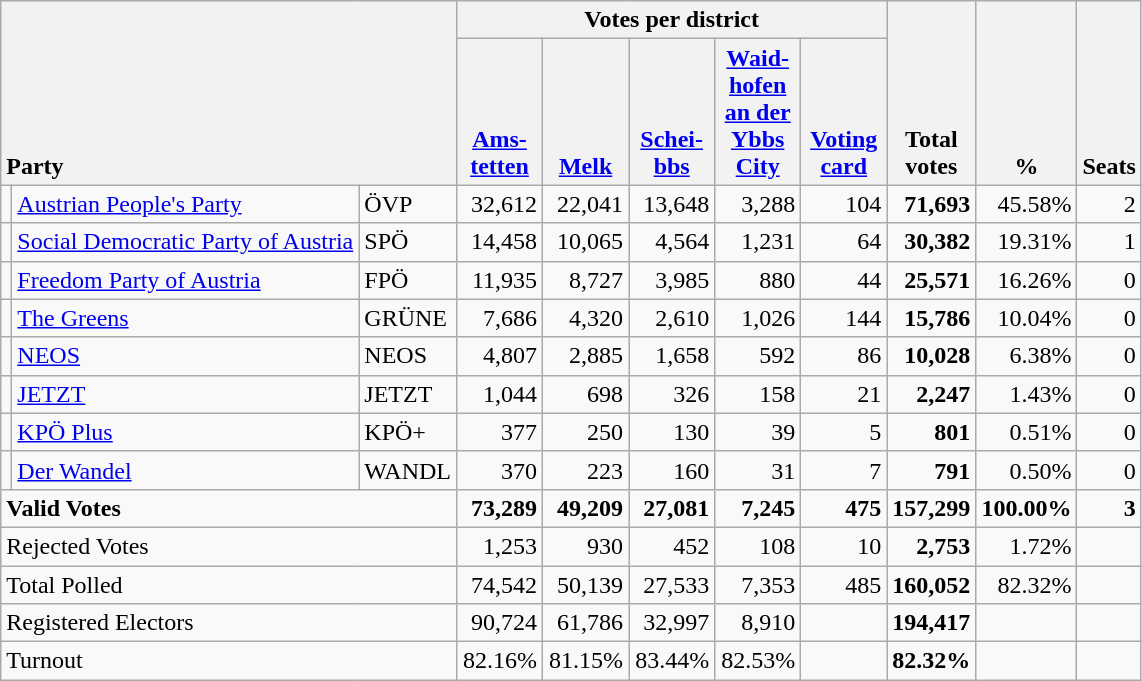<table class="wikitable" border="1" style="text-align:right;">
<tr>
<th style="text-align:left;" valign=bottom rowspan=2 colspan=3>Party</th>
<th colspan=5>Votes per district</th>
<th align=center valign=bottom rowspan=2 width="50">Total<br>votes</th>
<th align=center valign=bottom rowspan=2 width="50">%</th>
<th align=center valign=bottom rowspan=2>Seats</th>
</tr>
<tr>
<th align=center valign=bottom width="50"><a href='#'>Ams-<br>tetten</a></th>
<th align=center valign=bottom width="50"><a href='#'>Melk</a></th>
<th align=center valign=bottom width="50"><a href='#'>Schei-<br>bbs</a></th>
<th align=center valign=bottom width="50"><a href='#'>Waid-<br>hofen<br>an der<br>Ybbs<br>City</a></th>
<th align=center valign=bottom width="50"><a href='#'>Voting<br>card</a></th>
</tr>
<tr>
<td></td>
<td align=left><a href='#'>Austrian People's Party</a></td>
<td align=left>ÖVP</td>
<td>32,612</td>
<td>22,041</td>
<td>13,648</td>
<td>3,288</td>
<td>104</td>
<td><strong>71,693</strong></td>
<td>45.58%</td>
<td>2</td>
</tr>
<tr>
<td></td>
<td align=left style="white-space: nowrap;"><a href='#'>Social Democratic Party of Austria</a></td>
<td align=left>SPÖ</td>
<td>14,458</td>
<td>10,065</td>
<td>4,564</td>
<td>1,231</td>
<td>64</td>
<td><strong>30,382</strong></td>
<td>19.31%</td>
<td>1</td>
</tr>
<tr>
<td></td>
<td align=left><a href='#'>Freedom Party of Austria</a></td>
<td align=left>FPÖ</td>
<td>11,935</td>
<td>8,727</td>
<td>3,985</td>
<td>880</td>
<td>44</td>
<td><strong>25,571</strong></td>
<td>16.26%</td>
<td>0</td>
</tr>
<tr>
<td></td>
<td align=left><a href='#'>The Greens</a></td>
<td align=left>GRÜNE</td>
<td>7,686</td>
<td>4,320</td>
<td>2,610</td>
<td>1,026</td>
<td>144</td>
<td><strong>15,786</strong></td>
<td>10.04%</td>
<td>0</td>
</tr>
<tr>
<td></td>
<td align=left><a href='#'>NEOS</a></td>
<td align=left>NEOS</td>
<td>4,807</td>
<td>2,885</td>
<td>1,658</td>
<td>592</td>
<td>86</td>
<td><strong>10,028</strong></td>
<td>6.38%</td>
<td>0</td>
</tr>
<tr>
<td></td>
<td align=left><a href='#'>JETZT</a></td>
<td align=left>JETZT</td>
<td>1,044</td>
<td>698</td>
<td>326</td>
<td>158</td>
<td>21</td>
<td><strong>2,247</strong></td>
<td>1.43%</td>
<td>0</td>
</tr>
<tr>
<td></td>
<td align=left><a href='#'>KPÖ Plus</a></td>
<td align=left>KPÖ+</td>
<td>377</td>
<td>250</td>
<td>130</td>
<td>39</td>
<td>5</td>
<td><strong>801</strong></td>
<td>0.51%</td>
<td>0</td>
</tr>
<tr>
<td></td>
<td align=left><a href='#'>Der Wandel</a></td>
<td align=left>WANDL</td>
<td>370</td>
<td>223</td>
<td>160</td>
<td>31</td>
<td>7</td>
<td><strong>791</strong></td>
<td>0.50%</td>
<td>0</td>
</tr>
<tr style="font-weight:bold">
<td align=left colspan=3>Valid Votes</td>
<td>73,289</td>
<td>49,209</td>
<td>27,081</td>
<td>7,245</td>
<td>475</td>
<td>157,299</td>
<td>100.00%</td>
<td>3</td>
</tr>
<tr>
<td align=left colspan=3>Rejected Votes</td>
<td>1,253</td>
<td>930</td>
<td>452</td>
<td>108</td>
<td>10</td>
<td><strong>2,753</strong></td>
<td>1.72%</td>
<td></td>
</tr>
<tr>
<td align=left colspan=3>Total Polled</td>
<td>74,542</td>
<td>50,139</td>
<td>27,533</td>
<td>7,353</td>
<td>485</td>
<td><strong>160,052</strong></td>
<td>82.32%</td>
<td></td>
</tr>
<tr>
<td align=left colspan=3>Registered Electors</td>
<td>90,724</td>
<td>61,786</td>
<td>32,997</td>
<td>8,910</td>
<td></td>
<td><strong>194,417</strong></td>
<td></td>
<td></td>
</tr>
<tr>
<td align=left colspan=3>Turnout</td>
<td>82.16%</td>
<td>81.15%</td>
<td>83.44%</td>
<td>82.53%</td>
<td></td>
<td><strong>82.32%</strong></td>
<td></td>
<td></td>
</tr>
</table>
